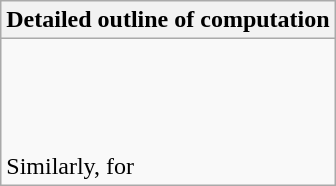<table class="wikitable collapsible collapsed">
<tr>
<th>Detailed outline of computation</th>
</tr>
<tr>
<td><br><br><br><br>Similarly, for <br></td>
</tr>
</table>
